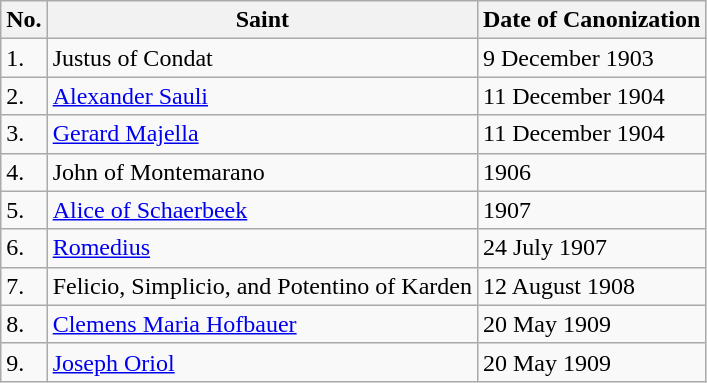<table class="wikitable">
<tr>
<th>No.</th>
<th>Saint</th>
<th>Date of Canonization</th>
</tr>
<tr>
<td>1.</td>
<td>Justus of Condat</td>
<td>9 December 1903</td>
</tr>
<tr>
<td>2.</td>
<td><a href='#'>Alexander Sauli</a></td>
<td>11 December 1904</td>
</tr>
<tr>
<td>3.</td>
<td><a href='#'>Gerard Majella</a></td>
<td>11 December 1904</td>
</tr>
<tr>
<td>4.</td>
<td>John of Montemarano</td>
<td>1906</td>
</tr>
<tr>
<td>5.</td>
<td><a href='#'>Alice of Schaerbeek</a></td>
<td>1907</td>
</tr>
<tr>
<td>6.</td>
<td><a href='#'>Romedius</a></td>
<td>24 July 1907</td>
</tr>
<tr>
<td>7.</td>
<td>Felicio, Simplicio, and Potentino of Karden</td>
<td>12 August 1908</td>
</tr>
<tr>
<td>8.</td>
<td><a href='#'>Clemens Maria Hofbauer</a></td>
<td>20 May 1909</td>
</tr>
<tr>
<td>9.</td>
<td><a href='#'>Joseph Oriol</a></td>
<td>20 May 1909</td>
</tr>
</table>
